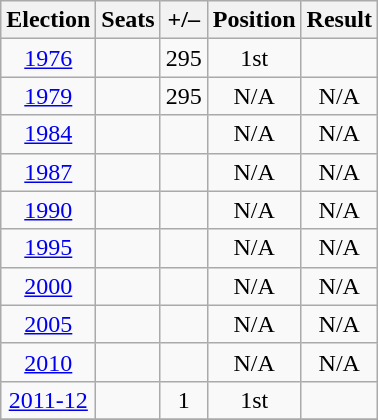<table class=wikitable style=text-align:center>
<tr>
<th>Election</th>
<th>Seats</th>
<th>+/–</th>
<th>Position</th>
<th>Result</th>
</tr>
<tr>
<td><a href='#'>1976</a></td>
<td></td>
<td> 295</td>
<td> 1st</td>
<td></td>
</tr>
<tr>
<td><a href='#'>1979</a></td>
<td></td>
<td> 295</td>
<td>N/A</td>
<td>N/A</td>
</tr>
<tr>
<td><a href='#'>1984</a></td>
<td></td>
<td></td>
<td>N/A</td>
<td>N/A</td>
</tr>
<tr>
<td><a href='#'>1987</a></td>
<td></td>
<td></td>
<td>N/A</td>
<td>N/A</td>
</tr>
<tr>
<td><a href='#'>1990</a></td>
<td></td>
<td></td>
<td>N/A</td>
<td>N/A</td>
</tr>
<tr>
<td><a href='#'>1995</a></td>
<td></td>
<td></td>
<td>N/A</td>
<td>N/A</td>
</tr>
<tr>
<td><a href='#'>2000</a></td>
<td></td>
<td></td>
<td>N/A</td>
<td>N/A</td>
</tr>
<tr>
<td><a href='#'>2005</a></td>
<td></td>
<td></td>
<td>N/A</td>
<td>N/A</td>
</tr>
<tr>
<td><a href='#'>2010</a></td>
<td></td>
<td></td>
<td>N/A</td>
<td>N/A</td>
</tr>
<tr>
<td><a href='#'>2011-12</a></td>
<td></td>
<td> 1</td>
<td> 1st</td>
<td></td>
</tr>
<tr>
</tr>
</table>
